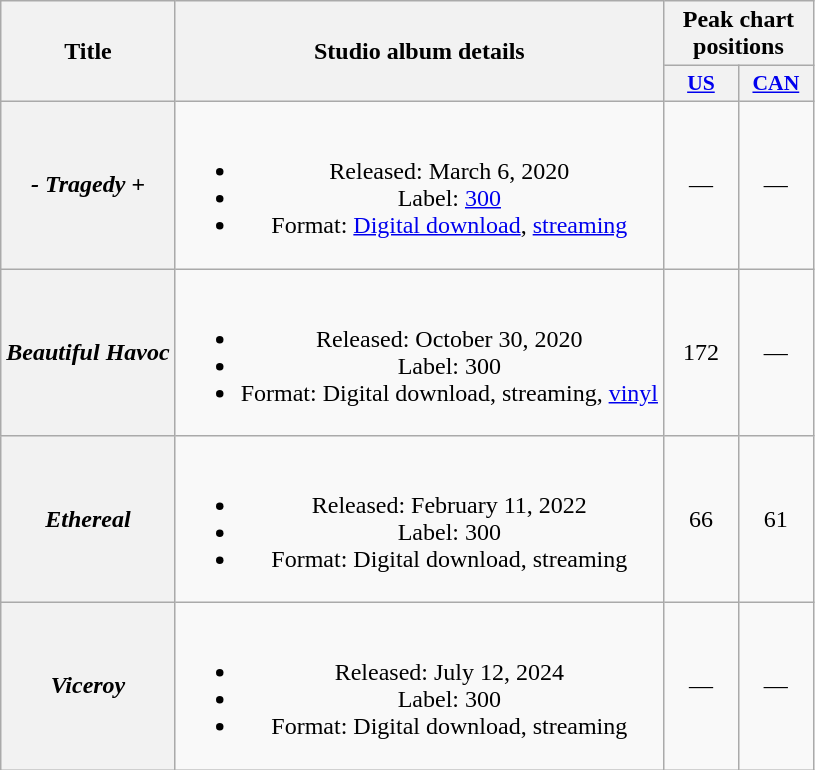<table class="wikitable plainrowheaders" style="text-align:center;">
<tr>
<th scope="col" rowspan="2">Title</th>
<th scope="col" rowspan="2">Studio album details</th>
<th scope="col" colspan="2">Peak chart positions</th>
</tr>
<tr>
<th scope="col" style="width:3em;font-size:90%;"><a href='#'>US</a><br></th>
<th scope="col" style="width:3em;font-size:90%;"><a href='#'>CAN</a><br></th>
</tr>
<tr>
<th scope="row"><em>- Tragedy +</em></th>
<td><br><ul><li>Released: March 6, 2020</li><li>Label: <a href='#'>300</a></li><li>Format: <a href='#'>Digital download</a>, <a href='#'>streaming</a></li></ul></td>
<td>—</td>
<td>—</td>
</tr>
<tr>
<th scope="row"><em>Beautiful Havoc</em></th>
<td><br><ul><li>Released: October 30, 2020</li><li>Label: 300</li><li>Format: Digital download, streaming, <a href='#'>vinyl</a></li></ul></td>
<td>172</td>
<td>—</td>
</tr>
<tr>
<th scope="row"><em>Ethereal</em></th>
<td><br><ul><li>Released: February 11, 2022</li><li>Label: 300</li><li>Format: Digital download, streaming</li></ul></td>
<td>66</td>
<td>61</td>
</tr>
<tr>
<th scope="row"><em>Viceroy</em></th>
<td><br><ul><li>Released: July 12, 2024</li><li>Label: 300</li><li>Format: Digital download, streaming</li></ul></td>
<td>—</td>
<td>—</td>
</tr>
</table>
